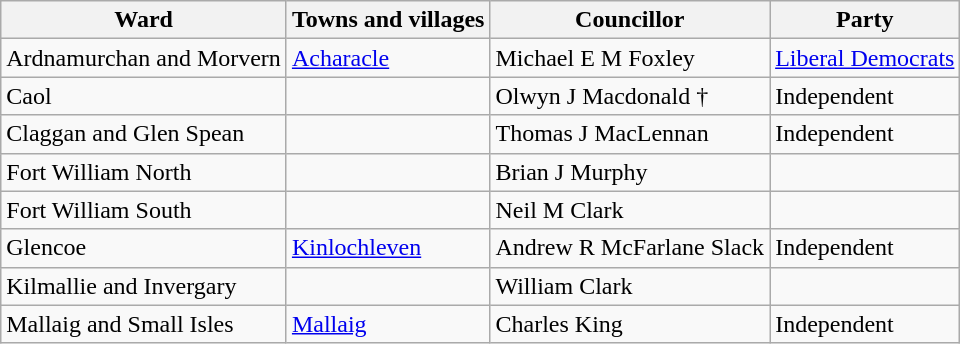<table class="wikitable">
<tr>
<th>Ward</th>
<th>Towns and villages</th>
<th>Councillor</th>
<th>Party</th>
</tr>
<tr>
<td>Ardnamurchan and Morvern</td>
<td><a href='#'>Acharacle</a></td>
<td>Michael E M Foxley</td>
<td><a href='#'>Liberal Democrats</a></td>
</tr>
<tr>
<td>Caol</td>
<td></td>
<td>Olwyn J Macdonald †</td>
<td>Independent</td>
</tr>
<tr>
<td>Claggan and Glen Spean</td>
<td></td>
<td>Thomas J MacLennan</td>
<td>Independent</td>
</tr>
<tr>
<td>Fort William North</td>
<td></td>
<td>Brian J Murphy</td>
<td></td>
</tr>
<tr>
<td>Fort William South</td>
<td></td>
<td>Neil M Clark</td>
<td></td>
</tr>
<tr>
<td>Glencoe</td>
<td><a href='#'>Kinlochleven</a></td>
<td>Andrew R McFarlane Slack</td>
<td>Independent</td>
</tr>
<tr>
<td>Kilmallie and Invergary</td>
<td></td>
<td>William Clark</td>
<td></td>
</tr>
<tr>
<td>Mallaig and Small Isles</td>
<td><a href='#'>Mallaig</a></td>
<td>Charles King</td>
<td>Independent</td>
</tr>
</table>
